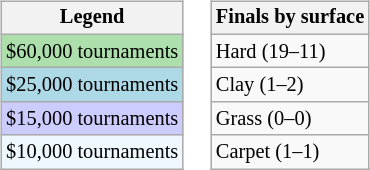<table>
<tr valign=top>
<td><br><table class=wikitable style="font-size:85%">
<tr>
<th>Legend</th>
</tr>
<tr style="background:#addfad;">
<td>$60,000 tournaments</td>
</tr>
<tr style="background:lightblue;">
<td>$25,000 tournaments</td>
</tr>
<tr style="background:#ccccff;">
<td>$15,000 tournaments</td>
</tr>
<tr style="background:#f0f8ff;">
<td>$10,000 tournaments</td>
</tr>
</table>
</td>
<td><br><table class=wikitable style="font-size:85%">
<tr>
<th>Finals by surface</th>
</tr>
<tr>
<td>Hard (19–11)</td>
</tr>
<tr>
<td>Clay (1–2)</td>
</tr>
<tr>
<td>Grass (0–0)</td>
</tr>
<tr>
<td>Carpet (1–1)</td>
</tr>
</table>
</td>
</tr>
</table>
